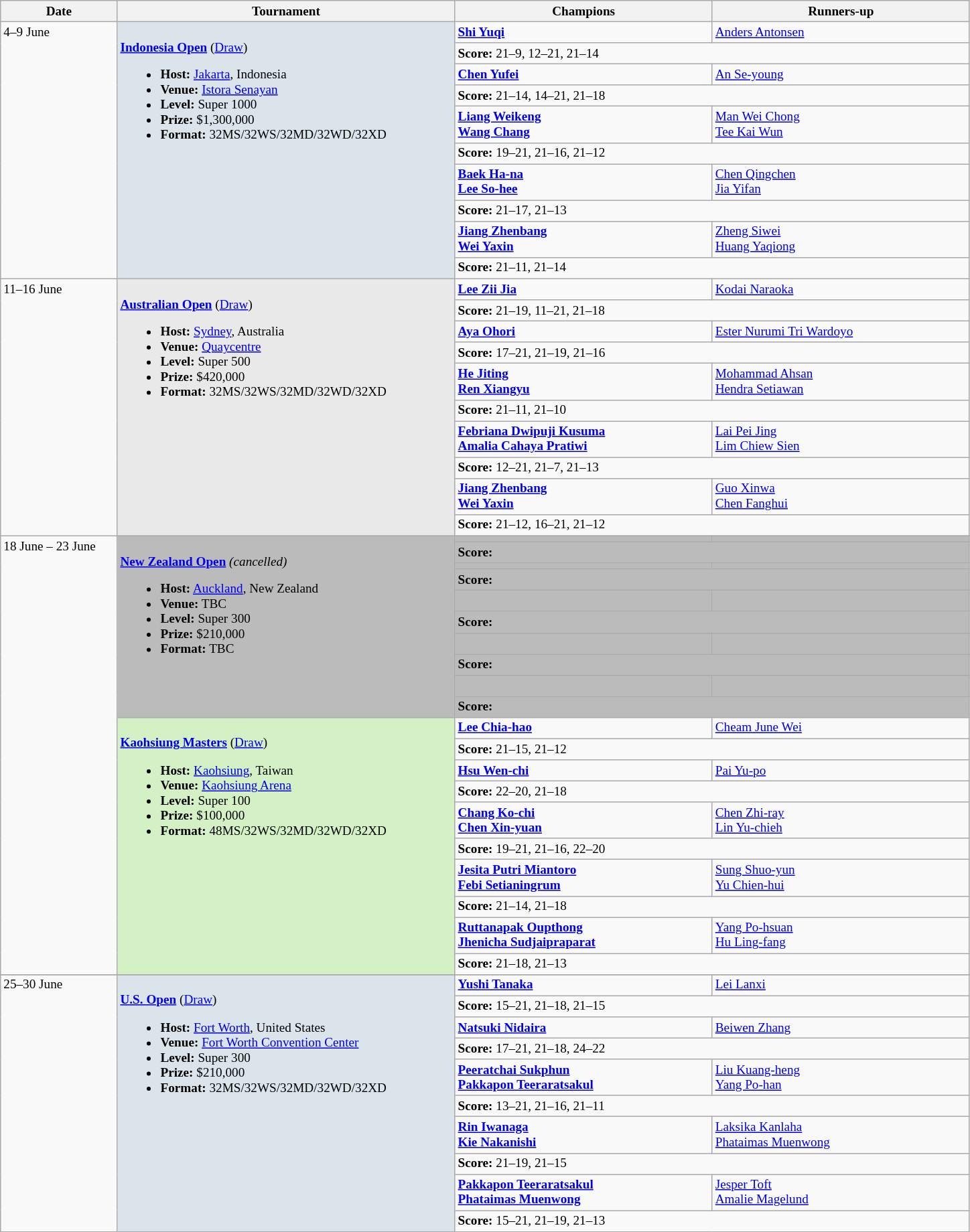<table class="wikitable" style="font-size:80%">
<tr>
<th width="110">Date</th>
<th width="330">Tournament</th>
<th width="250">Champions</th>
<th width="250">Runners-up</th>
</tr>
<tr valign="top">
<td rowspan="10">4–9 June</td>
<td bgcolor="#DAE4EA" rowspan="10"><br><strong><a href='#'>Indonesia Open</a></strong> (<a href='#'>Draw</a>)<ul><li><strong>Host:</strong> <a href='#'>Jakarta</a>, Indonesia</li><li><strong>Venue:</strong> <a href='#'>Istora Senayan</a></li><li><strong>Level:</strong> Super 1000</li><li><strong>Prize:</strong> $1,300,000</li><li><strong>Format:</strong> 32MS/32WS/32MD/32WD/32XD</li></ul></td>
<td><strong> <a href='#'>Shi Yuqi</a></strong></td>
<td> <a href='#'>Anders Antonsen</a></td>
</tr>
<tr>
<td colspan="2"><strong>Score:</strong> 21–9, 12–21, 21–14</td>
</tr>
<tr valign="top">
<td><strong> <a href='#'>Chen Yufei</a></strong></td>
<td> <a href='#'>An Se-young</a></td>
</tr>
<tr>
<td colspan="2"><strong>Score:</strong> 21–14, 14–21, 21–18</td>
</tr>
<tr valign="top">
<td><strong> <a href='#'>Liang Weikeng</a><br> <a href='#'>Wang Chang</a></strong></td>
<td> <a href='#'>Man Wei Chong</a><br> <a href='#'>Tee Kai Wun</a></td>
</tr>
<tr>
<td colspan="2"><strong>Score:</strong> 19–21, 21–16, 21–12</td>
</tr>
<tr valign="top">
<td><strong> <a href='#'>Baek Ha-na</a><br> <a href='#'>Lee So-hee</a></strong></td>
<td> <a href='#'>Chen Qingchen</a><br> <a href='#'>Jia Yifan</a></td>
</tr>
<tr>
<td colspan="2"><strong>Score:</strong> 21–17, 21–13</td>
</tr>
<tr valign="top">
<td><strong> <a href='#'>Jiang Zhenbang</a><br> <a href='#'>Wei Yaxin</a></strong></td>
<td> <a href='#'>Zheng Siwei</a><br> <a href='#'>Huang Yaqiong</a></td>
</tr>
<tr>
<td colspan="2"><strong>Score:</strong> 21–11, 21–14</td>
</tr>
<tr valign="top">
<td rowspan="10">11–16 June</td>
<td bgcolor="#E9E9E9" rowspan="10"><br><strong><a href='#'>Australian Open</a></strong> (<a href='#'>Draw</a>)<ul><li><strong>Host:</strong> <a href='#'>Sydney</a>, Australia</li><li><strong>Venue:</strong> <a href='#'>Quaycentre</a></li><li><strong>Level:</strong> Super 500</li><li><strong>Prize:</strong> $420,000</li><li><strong>Format:</strong> 32MS/32WS/32MD/32WD/32XD</li></ul></td>
<td><strong> <a href='#'>Lee Zii Jia</a></strong></td>
<td> <a href='#'>Kodai Naraoka</a></td>
</tr>
<tr>
<td colspan="2"><strong>Score:</strong> 21–19, 11–21, 21–18</td>
</tr>
<tr valign="top">
<td><strong> <a href='#'>Aya Ohori</a></strong></td>
<td> <a href='#'>Ester Nurumi Tri Wardoyo</a></td>
</tr>
<tr>
<td colspan="2"><strong>Score:</strong> 17–21, 21–19, 21–16</td>
</tr>
<tr valign="top">
<td><strong> <a href='#'>He Jiting</a><br> <a href='#'>Ren Xiangyu</a></strong></td>
<td> <a href='#'>Mohammad Ahsan</a><br> <a href='#'>Hendra Setiawan</a></td>
</tr>
<tr>
<td colspan="2"><strong>Score:</strong> 21–11, 21–10</td>
</tr>
<tr valign="top">
<td><strong> <a href='#'>Febriana Dwipuji Kusuma</a><br> <a href='#'>Amalia Cahaya Pratiwi</a></strong></td>
<td> <a href='#'>Lai Pei Jing</a><br> <a href='#'>Lim Chiew Sien</a></td>
</tr>
<tr>
<td colspan="2"><strong>Score:</strong> 12–21, 21–7, 21–13</td>
</tr>
<tr valign="top">
<td><strong> <a href='#'>Jiang Zhenbang</a><br> <a href='#'>Wei Yaxin</a></strong></td>
<td> <a href='#'>Guo Xinwa</a><br> <a href='#'>Chen Fanghui</a></td>
</tr>
<tr>
<td colspan="2"><strong>Score:</strong> 21–12, 16–21, 21–12</td>
</tr>
<tr valign="top">
<td rowspan="20">18 June – 23 June</td>
<td bgcolor="#BBBBBB" rowspan="10"><br><strong><a href='#'>New Zealand Open</a></strong> <em>(cancelled)</em><ul><li><strong>Host:</strong> <a href='#'>Auckland</a>, New Zealand</li><li><strong>Venue:</strong> TBC</li><li><strong>Level:</strong> Super 300</li><li><strong>Prize:</strong> $210,000</li><li><strong>Format:</strong> TBC</li></ul></td>
<td bgcolor="#BBBBBB"><strong> </strong></td>
<td bgcolor="#BBBBBB"></td>
</tr>
<tr bgcolor="#BBBBBB">
<td colspan="2"><strong>Score:</strong></td>
</tr>
<tr valign="top" bgcolor="#BBBBBB">
<td><strong> </strong></td>
<td></td>
</tr>
<tr bgcolor="#BBBBBB">
<td colspan="2"><strong>Score:</strong></td>
</tr>
<tr valign="top" bgcolor="#BBBBBB">
<td><strong> <br> </strong></td>
<td> <br></td>
</tr>
<tr bgcolor="#BBBBBB">
<td colspan="2"><strong>Score:</strong></td>
</tr>
<tr valign="top" bgcolor="#BBBBBB">
<td><strong> <br> </strong></td>
<td> <br></td>
</tr>
<tr bgcolor="#BBBBBB">
<td colspan="2"><strong>Score:</strong></td>
</tr>
<tr valign="top" bgcolor="#BBBBBB">
<td><strong> <br> </strong></td>
<td> <br></td>
</tr>
<tr bgcolor="#BBBBBB">
<td colspan="2"><strong>Score:</strong></td>
</tr>
<tr valign="top">
<td bgcolor="#D4F1C5" rowspan="10"><br><strong><a href='#'>Kaohsiung Masters</a></strong> (<a href='#'>Draw</a>)<ul><li><strong>Host:</strong> <a href='#'>Kaohsiung</a>, Taiwan</li><li><strong>Venue:</strong> <a href='#'>Kaohsiung Arena</a></li><li><strong>Level:</strong> Super 100</li><li><strong>Prize:</strong> $100,000</li><li><strong>Format:</strong> 48MS/32WS/32MD/32WD/32XD</li></ul></td>
<td><strong> <a href='#'>Lee Chia-hao</a></strong></td>
<td> <a href='#'>Cheam June Wei</a></td>
</tr>
<tr>
<td colspan="2"><strong>Score:</strong> 21–15, 21–12</td>
</tr>
<tr valign="top">
<td><strong> <a href='#'>Hsu Wen-chi</a></strong></td>
<td> <a href='#'>Pai Yu-po</a></td>
</tr>
<tr>
<td colspan="2"><strong>Score:</strong> 22–20, 21–18</td>
</tr>
<tr valign="top">
<td><strong> <a href='#'>Chang Ko-chi</a><br> <a href='#'>Chen Xin-yuan</a></strong></td>
<td> <a href='#'>Chen Zhi-ray</a><br> <a href='#'>Lin Yu-chieh</a></td>
</tr>
<tr>
<td colspan="2"><strong>Score:</strong> 19–21, 21–16, 22–20</td>
</tr>
<tr valign="top">
<td><strong> <a href='#'>Jesita Putri Miantoro</a><br> <a href='#'>Febi Setianingrum</a></strong></td>
<td> <a href='#'>Sung Shuo-yun</a><br> <a href='#'>Yu Chien-hui</a></td>
</tr>
<tr>
<td colspan="2"><strong>Score:</strong> 21–14, 21–18</td>
</tr>
<tr valign="top">
<td><strong> <a href='#'>Ruttanapak Oupthong</a> <br> <a href='#'>Jhenicha Sudjaipraparat</a></strong></td>
<td> <a href='#'>Yang Po-hsuan</a><br> <a href='#'>Hu Ling-fang</a></td>
</tr>
<tr>
<td colspan="2"><strong>Score:</strong> 21–18, 21–13</td>
</tr>
<tr>
</tr>
<tr valign="top">
<td rowspan="10">25–30 June</td>
<td bgcolor="#DAE4EA" rowspan="10"><br><strong><a href='#'>U.S. Open</a></strong> (<a href='#'>Draw</a>)<ul><li><strong>Host:</strong> <a href='#'>Fort Worth</a>, United States</li><li><strong>Venue:</strong> <a href='#'>Fort Worth Convention Center</a></li><li><strong>Level:</strong> Super 300</li><li><strong>Prize:</strong> $210,000</li><li><strong>Format:</strong> 32MS/32WS/32MD/32WD/32XD</li></ul></td>
<td><strong> <a href='#'>Yushi Tanaka</a> </strong></td>
<td> <a href='#'>Lei Lanxi</a></td>
</tr>
<tr>
<td colspan="2"><strong>Score:</strong> 15–21, 21–18, 21–15</td>
</tr>
<tr valign="top">
<td><strong> <a href='#'>Natsuki Nidaira</a></strong></td>
<td> <a href='#'>Beiwen Zhang</a></td>
</tr>
<tr>
<td colspan="2"><strong>Score:</strong> 17–21, 21–18, 24–22</td>
</tr>
<tr valign="top">
<td><strong> <a href='#'>Peeratchai Sukphun</a><br> <a href='#'>Pakkapon Teeraratsakul</a></strong></td>
<td> <a href='#'>Liu Kuang-heng</a><br> <a href='#'>Yang Po-han</a></td>
</tr>
<tr>
<td colspan="2"><strong>Score:</strong> 13–21, 21–16, 21–11</td>
</tr>
<tr valign="top">
<td><strong> <a href='#'>Rin Iwanaga</a> <br> <a href='#'>Kie Nakanishi</a></strong></td>
<td> <a href='#'>Laksika Kanlaha</a> <br> <a href='#'>Phataimas Muenwong</a></td>
</tr>
<tr>
<td colspan="2"><strong>Score:</strong> 21–19, 21–15</td>
</tr>
<tr valign="top">
<td><strong> <a href='#'>Pakkapon Teeraratsakul</a><br> <a href='#'>Phataimas Muenwong</a></strong></td>
<td> <a href='#'>Jesper Toft</a><br> <a href='#'>Amalie Magelund</a></td>
</tr>
<tr>
<td colspan="2"><strong>Score:</strong> 15–21, 21–19, 21–13</td>
</tr>
</table>
